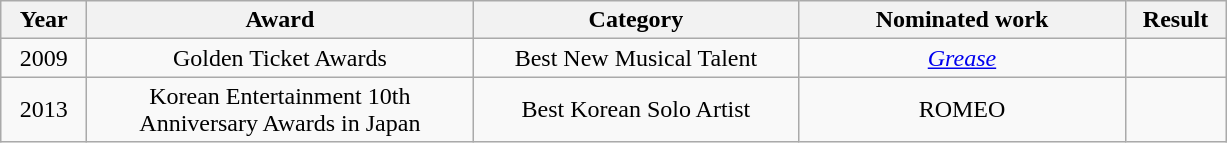<table class="wikitable">
<tr>
<th style="width:50px;">Year</th>
<th style="width:250px;">Award</th>
<th style="width:210px;">Category</th>
<th style="width:210px;">Nominated work</th>
<th style="width:60px;">Result</th>
</tr>
<tr align="center">
<td>2009</td>
<td>Golden Ticket Awards</td>
<td>Best New Musical Talent</td>
<td><em><a href='#'>Grease</a></em></td>
<td></td>
</tr>
<tr align="center">
<td rowspan=1>2013</td>
<td>Korean Entertainment 10th Anniversary Awards in Japan</td>
<td>Best Korean Solo Artist</td>
<td>ROMEO</td>
<td></td>
</tr>
</table>
